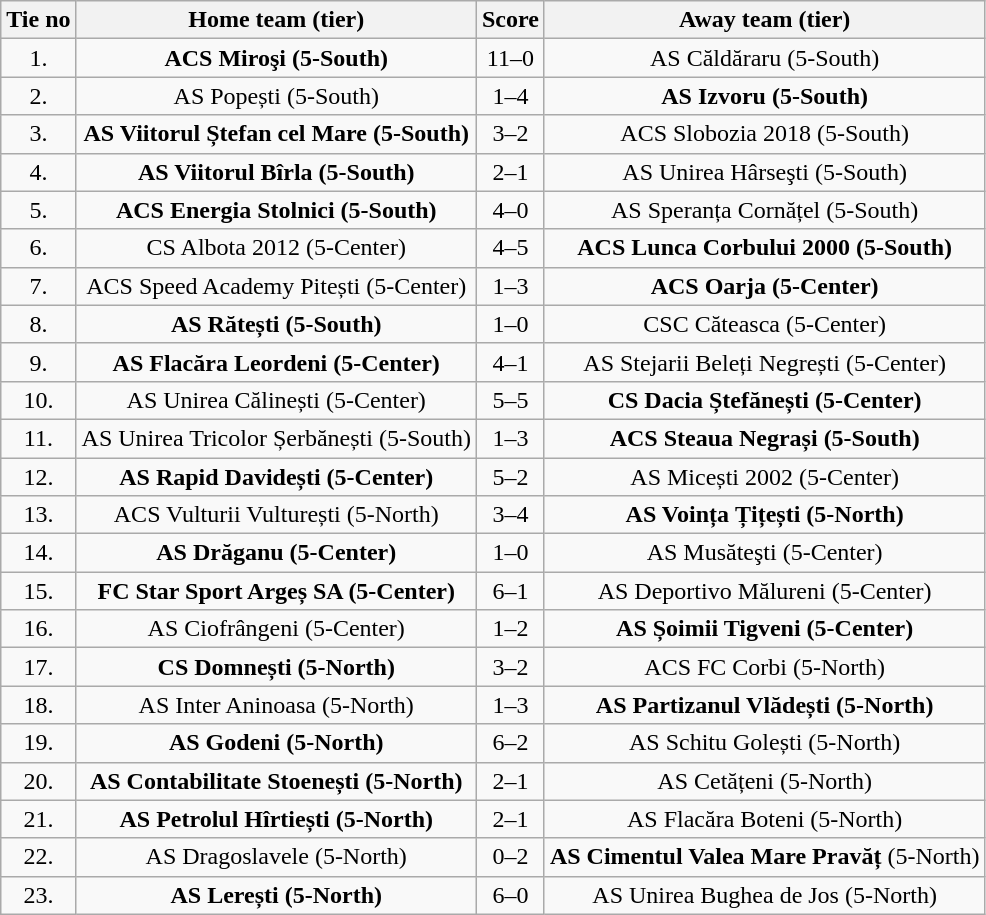<table class="wikitable" style="text-align: center">
<tr>
<th>Tie no</th>
<th>Home team (tier)</th>
<th>Score</th>
<th>Away team (tier)</th>
</tr>
<tr>
<td>1.</td>
<td><strong>ACS Miroşi (5-South)</strong></td>
<td>11–0</td>
<td>AS Căldăraru (5-South)</td>
</tr>
<tr>
<td>2.</td>
<td>AS Popești (5-South)</td>
<td>1–4</td>
<td><strong>AS Izvoru (5-South)</strong></td>
</tr>
<tr>
<td>3.</td>
<td><strong>AS Viitorul Ștefan cel Mare (5-South)</strong></td>
<td>3–2</td>
<td>ACS Slobozia 2018 (5-South)</td>
</tr>
<tr>
<td>4.</td>
<td><strong>AS Viitorul Bîrla (5-South)</strong></td>
<td>2–1</td>
<td>AS Unirea Hârseşti (5-South)</td>
</tr>
<tr>
<td>5.</td>
<td><strong>ACS Energia Stolnici (5-South)</strong></td>
<td>4–0</td>
<td>AS Speranța Cornățel (5-South)</td>
</tr>
<tr>
<td>6.</td>
<td>CS Albota 2012 (5-Center)</td>
<td>4–5</td>
<td><strong>ACS Lunca Corbului 2000 (5-South)</strong></td>
</tr>
<tr>
<td>7.</td>
<td>ACS Speed Academy Pitești (5-Center)</td>
<td>1–3</td>
<td><strong>ACS Oarja (5-Center)</strong></td>
</tr>
<tr>
<td>8.</td>
<td><strong>AS Rătești (5-South)</strong></td>
<td>1–0</td>
<td>CSC Căteasca (5-Center)</td>
</tr>
<tr>
<td>9.</td>
<td><strong>AS Flacăra Leordeni (5-Center)</strong></td>
<td>4–1</td>
<td>AS Stejarii Beleți Negrești (5-Center)</td>
</tr>
<tr>
<td>10.</td>
<td>AS Unirea Călinești (5-Center)</td>
<td>5–5 </td>
<td><strong>CS Dacia Ștefănești (5-Center)</strong></td>
</tr>
<tr>
<td>11.</td>
<td>AS Unirea Tricolor Șerbănești (5-South)</td>
<td>1–3</td>
<td><strong>ACS Steaua Negrași (5-South)</strong></td>
</tr>
<tr>
<td>12.</td>
<td><strong>AS Rapid Davidești (5-Center)</strong></td>
<td>5–2</td>
<td>AS Micești 2002 (5-Center)</td>
</tr>
<tr>
<td>13.</td>
<td>ACS Vulturii Vulturești (5-North)</td>
<td>3–4</td>
<td><strong>AS Voința Țițești (5-North)</strong></td>
</tr>
<tr>
<td>14.</td>
<td><strong>AS Drăganu (5-Center)</strong></td>
<td>1–0</td>
<td>AS Musăteşti (5-Center)</td>
</tr>
<tr>
<td>15.</td>
<td><strong>FC Star Sport Argeș SA (5-Center)</strong></td>
<td>6–1</td>
<td>AS Deportivo Mălureni (5-Center)</td>
</tr>
<tr>
<td>16.</td>
<td>AS Ciofrângeni (5-Center)</td>
<td>1–2</td>
<td><strong>AS Șoimii Tigveni (5-Center)</strong></td>
</tr>
<tr>
<td>17.</td>
<td><strong>CS Domnești (5-North)</strong></td>
<td>3–2</td>
<td>ACS FC Corbi (5-North)</td>
</tr>
<tr>
<td>18.</td>
<td>AS Inter Aninoasa (5-North)</td>
<td>1–3</td>
<td><strong>AS Partizanul Vlădești (5-North)</strong></td>
</tr>
<tr>
<td>19.</td>
<td><strong>AS Godeni (5-North)</strong></td>
<td>6–2</td>
<td>AS Schitu Golești (5-North)</td>
</tr>
<tr>
<td>20.</td>
<td><strong>AS Contabilitate Stoenești (5-North)</strong></td>
<td>2–1</td>
<td>AS Cetățeni (5-North)</td>
</tr>
<tr>
<td>21.</td>
<td><strong>AS Petrolul Hîrtiești (5-North)</strong></td>
<td>2–1</td>
<td>AS Flacăra Boteni (5-North)</td>
</tr>
<tr>
<td>22.</td>
<td>AS Dragoslavele (5-North)</td>
<td>0–2</td>
<td><strong>AS Cimentul Valea Mare Pravăț</strong> (5-North)</td>
</tr>
<tr>
<td>23.</td>
<td><strong>AS Lerești (5-North)</strong></td>
<td>6–0</td>
<td>AS Unirea Bughea de Jos (5-North)</td>
</tr>
</table>
